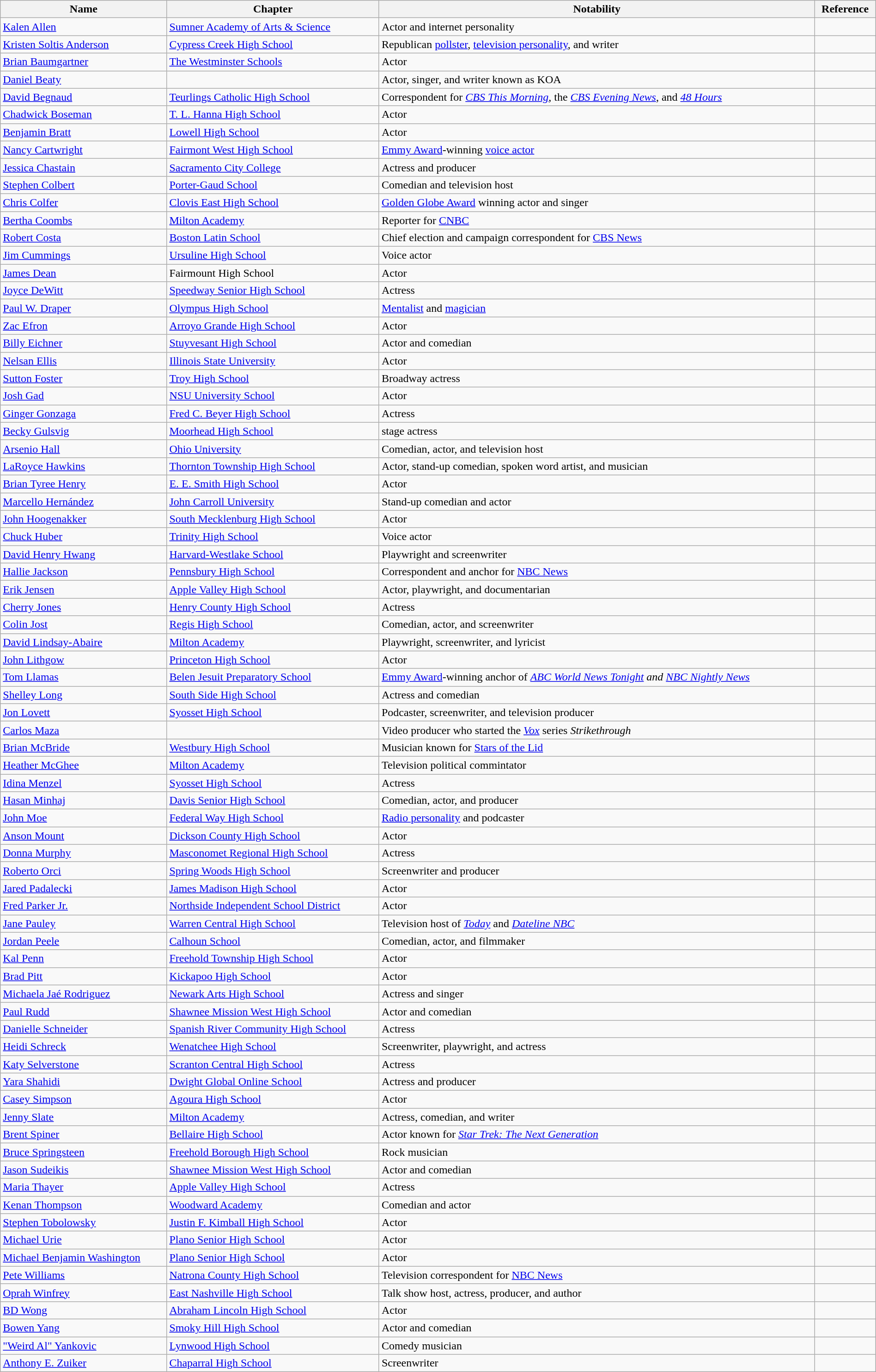<table class="wikitable sortable" style="width:100%;">
<tr>
<th>Name</th>
<th>Chapter</th>
<th>Notability</th>
<th>Reference</th>
</tr>
<tr>
<td><a href='#'>Kalen Allen</a></td>
<td><a href='#'>Sumner Academy of Arts & Science</a></td>
<td>Actor and internet personality</td>
<td></td>
</tr>
<tr>
<td><a href='#'>Kristen Soltis Anderson</a></td>
<td><a href='#'>Cypress Creek High School</a></td>
<td>Republican <a href='#'>pollster</a>, <a href='#'>television personality</a>, and writer</td>
<td></td>
</tr>
<tr>
<td><a href='#'>Brian Baumgartner</a></td>
<td><a href='#'>The Westminster Schools</a></td>
<td>Actor</td>
<td></td>
</tr>
<tr>
<td><a href='#'>Daniel Beaty</a></td>
<td></td>
<td>Actor, singer, and writer known as KOA</td>
<td></td>
</tr>
<tr>
<td><a href='#'>David Begnaud</a></td>
<td><a href='#'>Teurlings Catholic High School</a></td>
<td>Correspondent for <em><a href='#'>CBS This Morning</a></em>, the <em><a href='#'>CBS Evening News</a></em>, and <em><a href='#'>48 Hours</a></em></td>
<td></td>
</tr>
<tr>
<td><a href='#'>Chadwick Boseman</a></td>
<td><a href='#'>T. L. Hanna High School</a></td>
<td>Actor</td>
<td></td>
</tr>
<tr>
<td><a href='#'>Benjamin Bratt</a></td>
<td><a href='#'>Lowell High School</a></td>
<td>Actor</td>
<td></td>
</tr>
<tr>
<td><a href='#'>Nancy Cartwright</a></td>
<td><a href='#'>Fairmont West High School</a></td>
<td><a href='#'>Emmy Award</a>-winning <a href='#'>voice actor</a></td>
<td></td>
</tr>
<tr>
<td><a href='#'>Jessica Chastain</a></td>
<td><a href='#'>Sacramento City College</a></td>
<td>Actress and producer</td>
<td></td>
</tr>
<tr>
<td><a href='#'>Stephen Colbert</a></td>
<td><a href='#'>Porter-Gaud School</a></td>
<td>Comedian and television host</td>
<td></td>
</tr>
<tr>
<td><a href='#'>Chris Colfer</a></td>
<td><a href='#'>Clovis East High School</a></td>
<td><a href='#'>Golden Globe Award</a> winning actor and singer</td>
<td></td>
</tr>
<tr>
<td><a href='#'>Bertha Coombs</a></td>
<td><a href='#'>Milton Academy</a></td>
<td>Reporter for <a href='#'>CNBC</a></td>
<td></td>
</tr>
<tr>
<td><a href='#'>Robert Costa</a></td>
<td><a href='#'>Boston Latin School</a></td>
<td>Chief election and campaign correspondent for <a href='#'>CBS News</a></td>
<td></td>
</tr>
<tr>
<td><a href='#'>Jim Cummings</a></td>
<td><a href='#'>Ursuline High School</a></td>
<td>Voice actor</td>
<td></td>
</tr>
<tr>
<td><a href='#'>James Dean</a></td>
<td>Fairmount High School</td>
<td>Actor</td>
<td></td>
</tr>
<tr>
<td><a href='#'>Joyce DeWitt</a></td>
<td><a href='#'>Speedway Senior High School</a></td>
<td>Actress</td>
<td></td>
</tr>
<tr>
<td><a href='#'>Paul W. Draper</a></td>
<td><a href='#'>Olympus High School</a></td>
<td><a href='#'>Mentalist</a> and <a href='#'>magician</a></td>
<td></td>
</tr>
<tr>
<td><a href='#'>Zac Efron</a></td>
<td><a href='#'>Arroyo Grande High School</a></td>
<td>Actor</td>
<td></td>
</tr>
<tr>
<td><a href='#'>Billy Eichner</a></td>
<td><a href='#'>Stuyvesant High School</a></td>
<td>Actor and comedian</td>
<td></td>
</tr>
<tr>
<td><a href='#'>Nelsan Ellis</a></td>
<td><a href='#'>Illinois State University</a></td>
<td>Actor</td>
<td></td>
</tr>
<tr>
<td><a href='#'>Sutton Foster</a></td>
<td><a href='#'>Troy High School</a></td>
<td>Broadway actress</td>
<td></td>
</tr>
<tr>
<td><a href='#'>Josh Gad</a></td>
<td><a href='#'>NSU University School</a></td>
<td>Actor</td>
<td></td>
</tr>
<tr>
<td><a href='#'>Ginger Gonzaga</a></td>
<td><a href='#'>Fred C. Beyer High School</a></td>
<td>Actress</td>
<td></td>
</tr>
<tr>
<td><a href='#'>Becky Gulsvig</a></td>
<td><a href='#'>Moorhead High School</a></td>
<td>stage actress</td>
<td></td>
</tr>
<tr>
<td><a href='#'>Arsenio Hall</a></td>
<td><a href='#'>Ohio University</a></td>
<td>Comedian, actor, and television host</td>
<td></td>
</tr>
<tr>
<td><a href='#'>LaRoyce Hawkins</a></td>
<td><a href='#'>Thornton Township High School</a></td>
<td>Actor, stand-up comedian, spoken word artist, and musician</td>
<td></td>
</tr>
<tr>
<td><a href='#'>Brian Tyree Henry</a></td>
<td><a href='#'>E. E. Smith High School</a></td>
<td>Actor</td>
<td></td>
</tr>
<tr>
<td><a href='#'>Marcello Hernández</a></td>
<td><a href='#'>John Carroll University</a></td>
<td>Stand-up comedian and actor</td>
<td></td>
</tr>
<tr>
<td><a href='#'>John Hoogenakker</a></td>
<td><a href='#'>South Mecklenburg High School</a></td>
<td>Actor</td>
<td></td>
</tr>
<tr>
<td><a href='#'>Chuck Huber</a></td>
<td><a href='#'>Trinity High School</a></td>
<td>Voice  actor</td>
<td></td>
</tr>
<tr>
<td><a href='#'>David Henry Hwang</a></td>
<td><a href='#'>Harvard-Westlake School</a></td>
<td>Playwright and screenwriter</td>
<td></td>
</tr>
<tr>
<td><a href='#'>Hallie Jackson</a></td>
<td><a href='#'>Pennsbury High School</a></td>
<td>Correspondent and anchor for <a href='#'>NBC News</a></td>
<td></td>
</tr>
<tr>
<td><a href='#'>Erik Jensen</a></td>
<td><a href='#'>Apple Valley High School</a></td>
<td>Actor, playwright, and documentarian</td>
<td></td>
</tr>
<tr>
<td><a href='#'>Cherry Jones</a></td>
<td><a href='#'>Henry County High School</a></td>
<td>Actress</td>
<td></td>
</tr>
<tr>
<td><a href='#'>Colin Jost</a></td>
<td><a href='#'>Regis High School</a></td>
<td>Comedian, actor, and screenwriter</td>
<td></td>
</tr>
<tr>
<td><a href='#'>David Lindsay-Abaire</a></td>
<td><a href='#'>Milton Academy</a></td>
<td>Playwright, screenwriter, and lyricist</td>
<td></td>
</tr>
<tr>
<td><a href='#'>John Lithgow</a></td>
<td><a href='#'>Princeton High School</a></td>
<td>Actor</td>
<td></td>
</tr>
<tr>
<td><a href='#'>Tom Llamas</a></td>
<td><a href='#'>Belen Jesuit Preparatory School</a></td>
<td><a href='#'>Emmy Award</a>-winning anchor of <em><a href='#'>ABC World News Tonight</a> and <a href='#'>NBC Nightly News</a></em></td>
<td></td>
</tr>
<tr>
<td><a href='#'>Shelley Long</a></td>
<td><a href='#'>South Side High School</a></td>
<td>Actress and comedian</td>
<td></td>
</tr>
<tr>
<td><a href='#'>Jon Lovett</a></td>
<td><a href='#'>Syosset High School</a></td>
<td>Podcaster, screenwriter, and television producer</td>
<td></td>
</tr>
<tr>
<td><a href='#'>Carlos Maza</a></td>
<td></td>
<td>Video producer who started the <em><a href='#'>Vox</a></em> series <em>Strikethrough</em></td>
<td></td>
</tr>
<tr>
<td><a href='#'>Brian McBride</a></td>
<td><a href='#'>Westbury High School</a></td>
<td>Musician known for <a href='#'>Stars of the Lid</a></td>
<td></td>
</tr>
<tr>
<td><a href='#'>Heather McGhee</a></td>
<td><a href='#'>Milton Academy</a></td>
<td>Television political commintator</td>
<td></td>
</tr>
<tr>
<td><a href='#'>Idina Menzel</a></td>
<td><a href='#'>Syosset High School</a></td>
<td>Actress</td>
<td></td>
</tr>
<tr>
<td><a href='#'>Hasan Minhaj</a></td>
<td><a href='#'>Davis Senior High School</a></td>
<td>Comedian, actor, and producer</td>
<td></td>
</tr>
<tr>
<td><a href='#'>John Moe</a></td>
<td><a href='#'>Federal Way High School</a></td>
<td><a href='#'>Radio personality</a> and podcaster</td>
<td></td>
</tr>
<tr>
<td><a href='#'>Anson Mount</a></td>
<td><a href='#'>Dickson County High School</a></td>
<td>Actor</td>
<td></td>
</tr>
<tr>
<td><a href='#'>Donna Murphy</a></td>
<td><a href='#'>Masconomet Regional High School</a></td>
<td>Actress</td>
<td></td>
</tr>
<tr>
<td><a href='#'>Roberto Orci</a></td>
<td><a href='#'>Spring Woods High School</a></td>
<td>Screenwriter and producer</td>
<td></td>
</tr>
<tr>
<td><a href='#'>Jared Padalecki</a></td>
<td><a href='#'>James Madison High School</a></td>
<td>Actor</td>
<td></td>
</tr>
<tr>
<td><a href='#'>Fred Parker Jr.</a></td>
<td><a href='#'>Northside Independent School District</a></td>
<td>Actor</td>
<td></td>
</tr>
<tr>
<td><a href='#'>Jane Pauley</a></td>
<td><a href='#'>Warren Central High School</a></td>
<td>Television host of <em><a href='#'>Today</a></em> and <em><a href='#'>Dateline NBC</a></em></td>
<td></td>
</tr>
<tr>
<td><a href='#'>Jordan Peele</a></td>
<td><a href='#'>Calhoun School</a></td>
<td>Comedian, actor, and filmmaker</td>
<td></td>
</tr>
<tr>
<td><a href='#'>Kal Penn</a></td>
<td><a href='#'>Freehold Township High School</a></td>
<td>Actor</td>
<td></td>
</tr>
<tr>
<td><a href='#'>Brad Pitt</a></td>
<td><a href='#'>Kickapoo High School</a></td>
<td>Actor</td>
<td></td>
</tr>
<tr>
<td><a href='#'>Michaela Jaé Rodriguez</a></td>
<td><a href='#'>Newark Arts High School</a></td>
<td>Actress and singer</td>
<td></td>
</tr>
<tr>
<td><a href='#'>Paul Rudd</a></td>
<td><a href='#'>Shawnee Mission West High School</a></td>
<td>Actor and comedian</td>
<td></td>
</tr>
<tr>
<td><a href='#'>Danielle Schneider</a></td>
<td><a href='#'>Spanish River Community High School</a></td>
<td>Actress</td>
<td></td>
</tr>
<tr>
<td><a href='#'>Heidi Schreck</a></td>
<td><a href='#'>Wenatchee High School</a></td>
<td>Screenwriter, playwright, and actress</td>
<td></td>
</tr>
<tr>
<td><a href='#'>Katy Selverstone</a></td>
<td><a href='#'>Scranton Central High School</a></td>
<td>Actress</td>
<td></td>
</tr>
<tr>
<td><a href='#'>Yara Shahidi</a></td>
<td><a href='#'>Dwight Global Online School</a></td>
<td>Actress and producer</td>
<td></td>
</tr>
<tr>
<td><a href='#'>Casey Simpson</a></td>
<td><a href='#'>Agoura High School</a></td>
<td>Actor</td>
<td></td>
</tr>
<tr>
<td><a href='#'>Jenny Slate</a></td>
<td><a href='#'>Milton Academy</a></td>
<td>Actress, comedian, and writer</td>
<td></td>
</tr>
<tr>
<td><a href='#'>Brent Spiner</a></td>
<td><a href='#'>Bellaire High School</a></td>
<td>Actor known for <em><a href='#'>Star Trek: The Next Generation</a></em></td>
<td></td>
</tr>
<tr>
<td><a href='#'>Bruce Springsteen</a></td>
<td><a href='#'>Freehold Borough High School</a></td>
<td>Rock musician</td>
<td></td>
</tr>
<tr>
<td><a href='#'>Jason Sudeikis</a></td>
<td><a href='#'>Shawnee Mission West High School</a></td>
<td>Actor and comedian</td>
<td></td>
</tr>
<tr>
<td><a href='#'>Maria Thayer</a></td>
<td><a href='#'>Apple Valley High School</a></td>
<td>Actress</td>
<td></td>
</tr>
<tr>
<td><a href='#'>Kenan Thompson</a></td>
<td><a href='#'>Woodward Academy</a></td>
<td>Comedian and actor</td>
<td></td>
</tr>
<tr>
<td><a href='#'>Stephen Tobolowsky</a></td>
<td><a href='#'>Justin F. Kimball High School</a></td>
<td>Actor</td>
<td></td>
</tr>
<tr>
<td><a href='#'>Michael Urie</a></td>
<td><a href='#'>Plano Senior High School</a></td>
<td>Actor</td>
<td></td>
</tr>
<tr>
<td><a href='#'>Michael Benjamin Washington</a></td>
<td><a href='#'>Plano Senior High School</a></td>
<td>Actor</td>
<td></td>
</tr>
<tr>
<td><a href='#'>Pete Williams</a></td>
<td><a href='#'>Natrona County High School</a></td>
<td>Television correspondent for <a href='#'>NBC News</a></td>
<td></td>
</tr>
<tr>
<td><a href='#'>Oprah Winfrey</a></td>
<td><a href='#'>East Nashville High School</a></td>
<td>Talk show host, actress, producer, and author</td>
<td></td>
</tr>
<tr>
<td><a href='#'>BD Wong</a></td>
<td><a href='#'>Abraham Lincoln High School</a></td>
<td>Actor</td>
<td></td>
</tr>
<tr>
<td><a href='#'>Bowen Yang</a></td>
<td><a href='#'>Smoky Hill High School</a></td>
<td>Actor and comedian</td>
<td></td>
</tr>
<tr>
<td><a href='#'>"Weird Al" Yankovic</a></td>
<td><a href='#'>Lynwood High School</a></td>
<td>Comedy musician</td>
<td></td>
</tr>
<tr>
<td><a href='#'>Anthony E. Zuiker</a></td>
<td><a href='#'>Chaparral High School</a></td>
<td>Screenwriter</td>
<td></td>
</tr>
</table>
